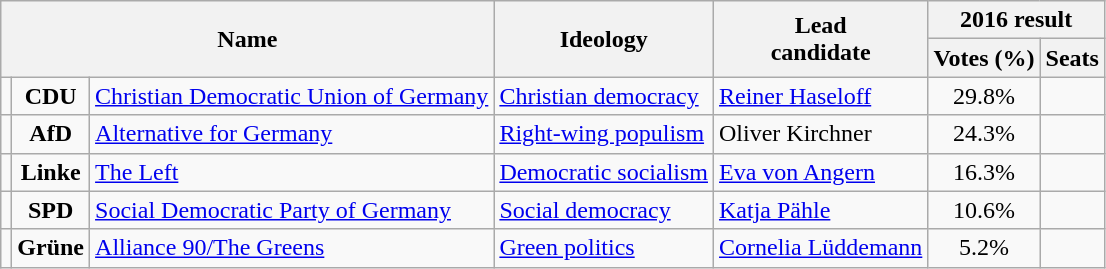<table class="wikitable">
<tr>
<th rowspan=2 colspan=3>Name</th>
<th rowspan=2>Ideology</th>
<th rowspan=2>Lead<br>candidate</th>
<th colspan=2>2016 result</th>
</tr>
<tr>
<th>Votes (%)</th>
<th>Seats</th>
</tr>
<tr>
<td bgcolor=></td>
<td align=center><strong>CDU</strong></td>
<td><a href='#'>Christian Democratic Union of Germany</a><br></td>
<td><a href='#'>Christian democracy</a></td>
<td><a href='#'>Reiner Haseloff</a></td>
<td align=center>29.8%</td>
<td></td>
</tr>
<tr>
<td bgcolor=></td>
<td align=center><strong>AfD</strong></td>
<td><a href='#'>Alternative for Germany</a><br></td>
<td><a href='#'>Right-wing populism</a></td>
<td>Oliver Kirchner</td>
<td align=center>24.3%</td>
<td></td>
</tr>
<tr>
<td bgcolor=></td>
<td align=center><strong>Linke</strong></td>
<td><a href='#'>The Left</a><br></td>
<td><a href='#'>Democratic socialism</a></td>
<td><a href='#'>Eva von Angern</a></td>
<td align=center>16.3%</td>
<td></td>
</tr>
<tr>
<td bgcolor=></td>
<td align=center><strong>SPD</strong></td>
<td><a href='#'>Social Democratic Party of Germany</a><br></td>
<td><a href='#'>Social democracy</a></td>
<td><a href='#'>Katja Pähle</a></td>
<td align=center>10.6%</td>
<td></td>
</tr>
<tr>
<td bgcolor=></td>
<td align=center><strong>Grüne</strong></td>
<td><a href='#'>Alliance 90/The Greens</a><br></td>
<td><a href='#'>Green politics</a></td>
<td><a href='#'>Cornelia Lüddemann</a></td>
<td align=center>5.2%</td>
<td></td>
</tr>
</table>
